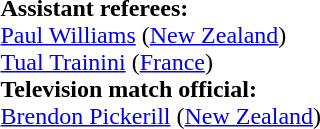<table style="width:100%">
<tr>
<td><br><br><strong>Assistant referees:</strong>
<br><a href='#'>Paul Williams</a> (<a href='#'>New Zealand</a>)
<br><a href='#'>Tual Trainini</a> (<a href='#'>France</a>)
<br><strong>Television match official:</strong>
<br><a href='#'>Brendon Pickerill</a> (<a href='#'>New Zealand</a>)</td>
</tr>
</table>
